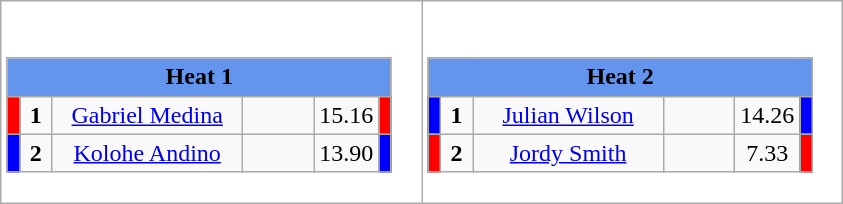<table class="wikitable" style="background:#fff;">
<tr>
<td><div><br><table class="wikitable">
<tr>
<td colspan="6"  style="text-align:center; background:#6495ed;"><strong>Heat 1</strong></td>
</tr>
<tr>
<td style="width:01px; background: #f00;"></td>
<td style="width:14px; text-align:center;"><strong>1</strong></td>
<td style="width:120px; text-align:center;"><a href='#'>Gabriel Medina</a></td>
<td style="width:40px; text-align:center;"></td>
<td style="width:20px; text-align:center;">15.16</td>
<td style="width:01px; background: #f00;"></td>
</tr>
<tr>
<td style="width:01px; background: #00f;"></td>
<td style="width:14px; text-align:center;"><strong>2</strong></td>
<td style="width:120px; text-align:center;"><a href='#'>Kolohe Andino</a></td>
<td style="width:40px; text-align:center;"></td>
<td style="width:20px; text-align:center;">13.90</td>
<td style="width:01px; background: #00f;"></td>
</tr>
</table>
</div></td>
<td><div><br><table class="wikitable">
<tr>
<td colspan="6"  style="text-align:center; background:#6495ed;"><strong>Heat 2</strong></td>
</tr>
<tr>
<td style="width:01px; background: #00f;"></td>
<td style="width:14px; text-align:center;"><strong>1</strong></td>
<td style="width:120px; text-align:center;"><a href='#'>Julian Wilson</a></td>
<td style="width:40px; text-align:center;"></td>
<td style="width:20px; text-align:center;">14.26</td>
<td style="width:01px; background: #00f;"></td>
</tr>
<tr>
<td style="width:01px; background: #f00;"></td>
<td style="width:14px; text-align:center;"><strong>2</strong></td>
<td style="width:120px; text-align:center;"><a href='#'>Jordy Smith</a></td>
<td style="width:40px; text-align:center;"></td>
<td style="width:20px; text-align:center;">7.33</td>
<td style="width:01px; background: #f00;"></td>
</tr>
</table>
</div></td>
</tr>
</table>
